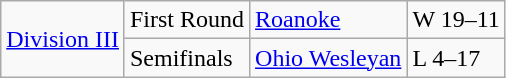<table class="wikitable">
<tr>
<td rowspan="5"><a href='#'>Division III</a></td>
<td>First Round</td>
<td><a href='#'>Roanoke</a></td>
<td>W 19–11</td>
</tr>
<tr>
<td>Semifinals</td>
<td><a href='#'>Ohio Wesleyan</a></td>
<td>L 4–17</td>
</tr>
</table>
